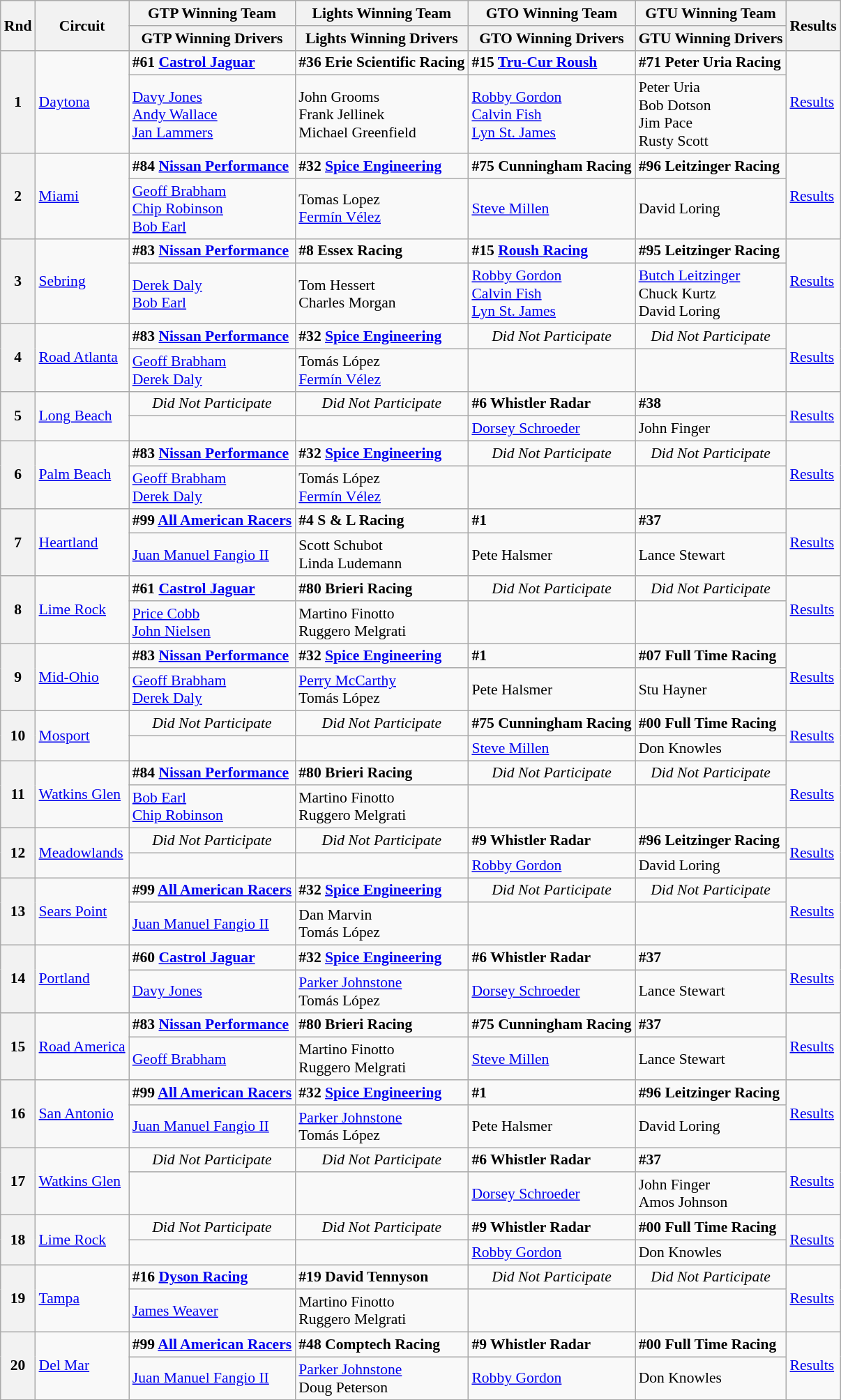<table class="wikitable" style="font-size: 90%;">
<tr>
<th rowspan=2>Rnd</th>
<th rowspan=2>Circuit</th>
<th>GTP Winning Team</th>
<th>Lights Winning Team</th>
<th>GTO Winning Team</th>
<th>GTU Winning Team</th>
<th rowspan=2>Results</th>
</tr>
<tr>
<th>GTP Winning Drivers</th>
<th>Lights Winning Drivers</th>
<th>GTO Winning Drivers</th>
<th>GTU Winning Drivers</th>
</tr>
<tr>
<th rowspan=2>1</th>
<td rowspan=2><a href='#'>Daytona</a></td>
<td><strong> #61 <a href='#'>Castrol Jaguar</a></strong></td>
<td><strong> #36 Erie Scientific Racing</strong></td>
<td><strong> #15 <a href='#'>Tru-Cur Roush</a></strong></td>
<td><strong> #71 Peter Uria Racing</strong></td>
<td rowspan=2><a href='#'>Results</a></td>
</tr>
<tr>
<td> <a href='#'>Davy Jones</a><br> <a href='#'>Andy Wallace</a><br> <a href='#'>Jan Lammers</a></td>
<td> John Grooms<br> Frank Jellinek<br> Michael Greenfield</td>
<td> <a href='#'>Robby Gordon</a><br> <a href='#'>Calvin Fish</a><br> <a href='#'>Lyn St. James</a></td>
<td> Peter Uria<br> Bob Dotson<br> Jim Pace<br> Rusty Scott</td>
</tr>
<tr>
<th rowspan=2>2</th>
<td rowspan=2><a href='#'>Miami</a></td>
<td><strong> #84 <a href='#'>Nissan Performance</a></strong></td>
<td><strong> #32 <a href='#'>Spice Engineering</a></strong></td>
<td><strong> #75 Cunningham Racing</strong></td>
<td><strong> #96 Leitzinger Racing</strong></td>
<td rowspan=2><a href='#'>Results</a></td>
</tr>
<tr>
<td> <a href='#'>Geoff Brabham</a><br> <a href='#'>Chip Robinson</a><br> <a href='#'>Bob Earl</a></td>
<td> Tomas Lopez<br> <a href='#'>Fermín Vélez</a></td>
<td> <a href='#'>Steve Millen</a></td>
<td> David Loring</td>
</tr>
<tr>
<th rowspan=2>3</th>
<td rowspan=2><a href='#'>Sebring</a></td>
<td><strong> #83 <a href='#'>Nissan Performance</a></strong></td>
<td><strong> #8 Essex Racing</strong></td>
<td><strong> #15 <a href='#'>Roush Racing</a></strong></td>
<td><strong> #95 Leitzinger Racing</strong></td>
<td rowspan=2><a href='#'>Results</a></td>
</tr>
<tr>
<td> <a href='#'>Derek Daly</a><br> <a href='#'>Bob Earl</a></td>
<td> Tom Hessert<br> Charles Morgan</td>
<td> <a href='#'>Robby Gordon</a><br> <a href='#'>Calvin Fish</a><br> <a href='#'>Lyn St. James</a></td>
<td> <a href='#'>Butch Leitzinger</a><br> Chuck Kurtz<br> David Loring</td>
</tr>
<tr>
<th rowspan=2>4</th>
<td rowspan=2><a href='#'>Road Atlanta</a></td>
<td><strong> #83 <a href='#'>Nissan Performance</a></strong></td>
<td><strong> #32 <a href='#'>Spice Engineering</a></strong></td>
<td style="text-align:center;"><em>Did Not Participate</em></td>
<td style="text-align:center;"><em>Did Not Participate</em></td>
<td rowspan=2><a href='#'>Results</a></td>
</tr>
<tr>
<td> <a href='#'>Geoff Brabham</a><br> <a href='#'>Derek Daly</a></td>
<td> Tomás López<br> <a href='#'>Fermín Vélez</a></td>
<td></td>
<td></td>
</tr>
<tr>
<th rowspan=2>5</th>
<td rowspan=2><a href='#'>Long Beach</a></td>
<td style="text-align:center;"><em>Did Not Participate</em></td>
<td style="text-align:center;"><em>Did Not Participate</em></td>
<td><strong> #6 Whistler Radar</strong></td>
<td><strong> #38 </strong></td>
<td rowspan=2><a href='#'>Results</a></td>
</tr>
<tr>
<td></td>
<td></td>
<td> <a href='#'>Dorsey Schroeder</a></td>
<td> John Finger</td>
</tr>
<tr>
<th rowspan=2>6</th>
<td rowspan=2><a href='#'>Palm Beach</a></td>
<td><strong> #83 <a href='#'>Nissan Performance</a></strong></td>
<td><strong> #32 <a href='#'>Spice Engineering</a></strong></td>
<td style="text-align:center;"><em>Did Not Participate</em></td>
<td style="text-align:center;"><em>Did Not Participate</em></td>
<td rowspan=2><a href='#'>Results</a></td>
</tr>
<tr>
<td> <a href='#'>Geoff Brabham</a><br> <a href='#'>Derek Daly</a></td>
<td> Tomás López<br> <a href='#'>Fermín Vélez</a></td>
<td></td>
<td></td>
</tr>
<tr>
<th rowspan=2>7</th>
<td rowspan=2><a href='#'>Heartland</a></td>
<td><strong> #99 <a href='#'>All American Racers</a></strong></td>
<td><strong> #4 S & L Racing</strong></td>
<td><strong> #1 </strong></td>
<td><strong> #37 </strong></td>
<td rowspan=2><a href='#'>Results</a></td>
</tr>
<tr>
<td> <a href='#'>Juan Manuel Fangio II</a></td>
<td> Scott Schubot<br> Linda Ludemann</td>
<td> Pete Halsmer</td>
<td> Lance Stewart</td>
</tr>
<tr>
<th rowspan=2>8</th>
<td rowspan=2><a href='#'>Lime Rock</a></td>
<td><strong> #61 <a href='#'>Castrol Jaguar</a></strong></td>
<td><strong> #80 Brieri Racing</strong></td>
<td style="text-align:center;"><em>Did Not Participate</em></td>
<td style="text-align:center;"><em>Did Not Participate</em></td>
<td rowspan=2><a href='#'>Results</a></td>
</tr>
<tr>
<td> <a href='#'>Price Cobb</a><br> <a href='#'>John Nielsen</a></td>
<td> Martino Finotto<br> Ruggero Melgrati</td>
<td></td>
<td></td>
</tr>
<tr>
<th rowspan=2>9</th>
<td rowspan=2><a href='#'>Mid-Ohio</a></td>
<td><strong> #83 <a href='#'>Nissan Performance</a></strong></td>
<td><strong> #32 <a href='#'>Spice Engineering</a></strong></td>
<td><strong> #1 </strong></td>
<td><strong> #07 Full Time Racing</strong></td>
<td rowspan=2><a href='#'>Results</a></td>
</tr>
<tr>
<td> <a href='#'>Geoff Brabham</a><br> <a href='#'>Derek Daly</a></td>
<td> <a href='#'>Perry McCarthy</a><br> Tomás López</td>
<td> Pete Halsmer</td>
<td> Stu Hayner</td>
</tr>
<tr>
<th rowspan=2>10</th>
<td rowspan=2><a href='#'>Mosport</a></td>
<td style="text-align:center;"><em>Did Not Participate</em></td>
<td style="text-align:center;"><em>Did Not Participate</em></td>
<td><strong> #75 Cunningham Racing</strong></td>
<td><strong> #00 Full Time Racing</strong></td>
<td rowspan=2><a href='#'>Results</a></td>
</tr>
<tr>
<td></td>
<td></td>
<td> <a href='#'>Steve Millen</a></td>
<td> Don Knowles</td>
</tr>
<tr>
<th rowspan=2>11</th>
<td rowspan=2><a href='#'>Watkins Glen</a></td>
<td><strong> #84 <a href='#'>Nissan Performance</a></strong></td>
<td><strong> #80 Brieri Racing</strong></td>
<td style="text-align:center;"><em>Did Not Participate</em></td>
<td style="text-align:center;"><em>Did Not Participate</em></td>
<td rowspan=2><a href='#'>Results</a></td>
</tr>
<tr>
<td> <a href='#'>Bob Earl</a><br> <a href='#'>Chip Robinson</a></td>
<td> Martino Finotto<br> Ruggero Melgrati</td>
<td></td>
<td></td>
</tr>
<tr>
<th rowspan=2>12</th>
<td rowspan=2><a href='#'>Meadowlands</a></td>
<td style="text-align:center;"><em>Did Not Participate</em></td>
<td style="text-align:center;"><em>Did Not Participate</em></td>
<td><strong> #9 Whistler Radar</strong></td>
<td><strong> #96 Leitzinger Racing</strong></td>
<td rowspan=2><a href='#'>Results</a></td>
</tr>
<tr>
<td></td>
<td></td>
<td> <a href='#'>Robby Gordon</a></td>
<td> David Loring</td>
</tr>
<tr>
<th rowspan=2>13</th>
<td rowspan=2><a href='#'>Sears Point</a></td>
<td><strong> #99 <a href='#'>All American Racers</a></strong></td>
<td><strong> #32 <a href='#'>Spice Engineering</a></strong></td>
<td style="text-align:center;"><em>Did Not Participate</em></td>
<td style="text-align:center;"><em>Did Not Participate</em></td>
<td rowspan=2><a href='#'>Results</a></td>
</tr>
<tr>
<td> <a href='#'>Juan Manuel Fangio II</a></td>
<td> Dan Marvin<br> Tomás López</td>
<td></td>
<td></td>
</tr>
<tr>
<th rowspan=2>14</th>
<td rowspan=2><a href='#'>Portland</a></td>
<td><strong> #60 <a href='#'>Castrol Jaguar</a></strong></td>
<td><strong> #32 <a href='#'>Spice Engineering</a></strong></td>
<td><strong> #6 Whistler Radar</strong></td>
<td><strong> #37 </strong></td>
<td rowspan=2><a href='#'>Results</a></td>
</tr>
<tr>
<td> <a href='#'>Davy Jones</a></td>
<td> <a href='#'>Parker Johnstone</a><br> Tomás López</td>
<td> <a href='#'>Dorsey Schroeder</a></td>
<td> Lance Stewart</td>
</tr>
<tr>
<th rowspan=2>15</th>
<td rowspan=2><a href='#'>Road America</a></td>
<td><strong> #83 <a href='#'>Nissan Performance</a></strong></td>
<td><strong> #80 Brieri Racing</strong></td>
<td><strong> #75 Cunningham Racing</strong></td>
<td><strong> #37 </strong></td>
<td rowspan=2><a href='#'>Results</a></td>
</tr>
<tr>
<td> <a href='#'>Geoff Brabham</a></td>
<td> Martino Finotto<br> Ruggero Melgrati</td>
<td> <a href='#'>Steve Millen</a></td>
<td> Lance Stewart</td>
</tr>
<tr>
<th rowspan=2>16</th>
<td rowspan=2><a href='#'>San Antonio</a></td>
<td><strong> #99 <a href='#'>All American Racers</a></strong></td>
<td><strong> #32 <a href='#'>Spice Engineering</a></strong></td>
<td><strong> #1 </strong></td>
<td><strong> #96 Leitzinger Racing</strong></td>
<td rowspan=2><a href='#'>Results</a></td>
</tr>
<tr>
<td> <a href='#'>Juan Manuel Fangio II</a></td>
<td> <a href='#'>Parker Johnstone</a><br> Tomás López</td>
<td> Pete Halsmer</td>
<td> David Loring</td>
</tr>
<tr>
<th rowspan=2>17</th>
<td rowspan=2><a href='#'>Watkins Glen</a></td>
<td style="text-align:center;"><em>Did Not Participate</em></td>
<td style="text-align:center;"><em>Did Not Participate</em></td>
<td><strong> #6 Whistler Radar</strong></td>
<td><strong> #37 </strong></td>
<td rowspan=2><a href='#'>Results</a></td>
</tr>
<tr>
<td></td>
<td></td>
<td> <a href='#'>Dorsey Schroeder</a></td>
<td> John Finger<br> Amos Johnson</td>
</tr>
<tr>
<th rowspan=2>18</th>
<td rowspan=2><a href='#'>Lime Rock</a></td>
<td style="text-align:center;"><em>Did Not Participate</em></td>
<td style="text-align:center;"><em>Did Not Participate</em></td>
<td><strong> #9 Whistler Radar</strong></td>
<td><strong> #00 Full Time Racing</strong></td>
<td rowspan=2><a href='#'>Results</a></td>
</tr>
<tr>
<td></td>
<td></td>
<td> <a href='#'>Robby Gordon</a></td>
<td> Don Knowles</td>
</tr>
<tr>
<th rowspan=2>19</th>
<td rowspan=2><a href='#'>Tampa</a></td>
<td><strong> #16 <a href='#'>Dyson Racing</a></strong></td>
<td><strong> #19 David Tennyson</strong></td>
<td style="text-align:center;"><em>Did Not Participate</em></td>
<td style="text-align:center;"><em>Did Not Participate</em></td>
<td rowspan=2><a href='#'>Results</a></td>
</tr>
<tr>
<td> <a href='#'>James Weaver</a></td>
<td> Martino Finotto<br> Ruggero Melgrati</td>
<td></td>
<td></td>
</tr>
<tr>
<th rowspan=2>20</th>
<td rowspan=2><a href='#'>Del Mar</a></td>
<td><strong> #99 <a href='#'>All American Racers</a></strong></td>
<td><strong> #48 Comptech Racing</strong></td>
<td><strong> #9 Whistler Radar</strong></td>
<td><strong> #00 Full Time Racing</strong></td>
<td rowspan=2><a href='#'>Results</a></td>
</tr>
<tr>
<td> <a href='#'>Juan Manuel Fangio II</a></td>
<td> <a href='#'>Parker Johnstone</a><br> Doug Peterson</td>
<td> <a href='#'>Robby Gordon</a></td>
<td> Don Knowles</td>
</tr>
</table>
